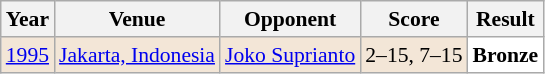<table class="sortable wikitable" style="font-size: 90%;">
<tr>
<th>Year</th>
<th>Venue</th>
<th>Opponent</th>
<th>Score</th>
<th>Result</th>
</tr>
<tr style="background:#F3E6D7">
<td align="center"><a href='#'>1995</a></td>
<td align="left"><a href='#'>Jakarta, Indonesia</a></td>
<td align="left"> <a href='#'>Joko Suprianto</a></td>
<td align="left">2–15, 7–15</td>
<td style="text-align:left; background:white"> <strong>Bronze</strong></td>
</tr>
</table>
